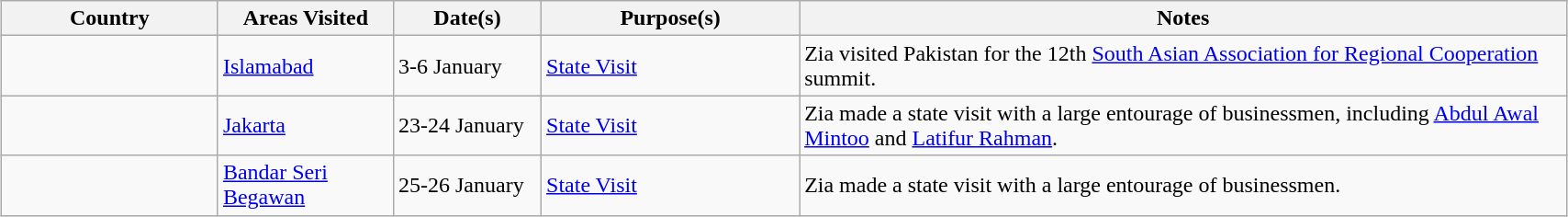<table class="wikitable outercollapse sortable" style="margin: 1em auto 1em auto">
<tr>
<th width="150">Country</th>
<th width="120">Areas Visited</th>
<th width="100">Date(s)</th>
<th width="180">Purpose(s)</th>
<th width="550">Notes</th>
</tr>
<tr>
<td></td>
<td><a href='#'>Islamabad</a></td>
<td>3-6 January</td>
<td><a href='#'>State Visit</a></td>
<td>Zia visited Pakistan for the 12th <a href='#'>South Asian Association for Regional Cooperation</a> summit.</td>
</tr>
<tr>
<td></td>
<td><a href='#'>Jakarta</a></td>
<td>23-24 January</td>
<td><a href='#'>State Visit</a></td>
<td>Zia made a state visit with a large entourage of businessmen, including <a href='#'>Abdul Awal Mintoo</a> and <a href='#'>Latifur Rahman</a>.</td>
</tr>
<tr>
<td></td>
<td><a href='#'>Bandar Seri Begawan</a></td>
<td>25-26 January</td>
<td><a href='#'>State Visit</a></td>
<td>Zia made a state visit with a large entourage of businessmen.</td>
</tr>
</table>
